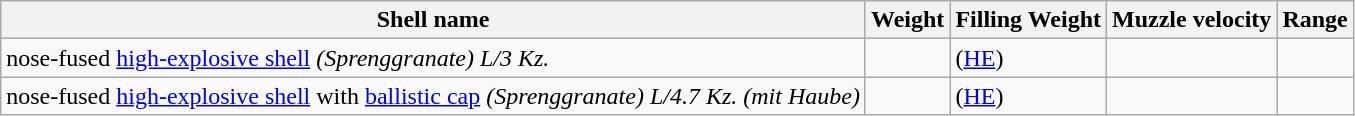<table class="wikitable" border="1">
<tr>
<th>Shell name</th>
<th>Weight</th>
<th>Filling Weight</th>
<th>Muzzle velocity</th>
<th>Range</th>
</tr>
<tr>
<td>nose-fused <a href='#'>high-explosive shell</a> <em>(Sprenggranate) L/3 Kz.</em></td>
<td></td>
<td> (<a href='#'>HE</a>)</td>
<td></td>
<td></td>
</tr>
<tr>
<td>nose-fused <a href='#'>high-explosive shell</a> with <a href='#'>ballistic cap</a> <em>(Sprenggranate) L/4.7 Kz. (mit Haube)</em></td>
<td></td>
<td> (<a href='#'>HE</a>)</td>
<td></td>
<td></td>
</tr>
</table>
